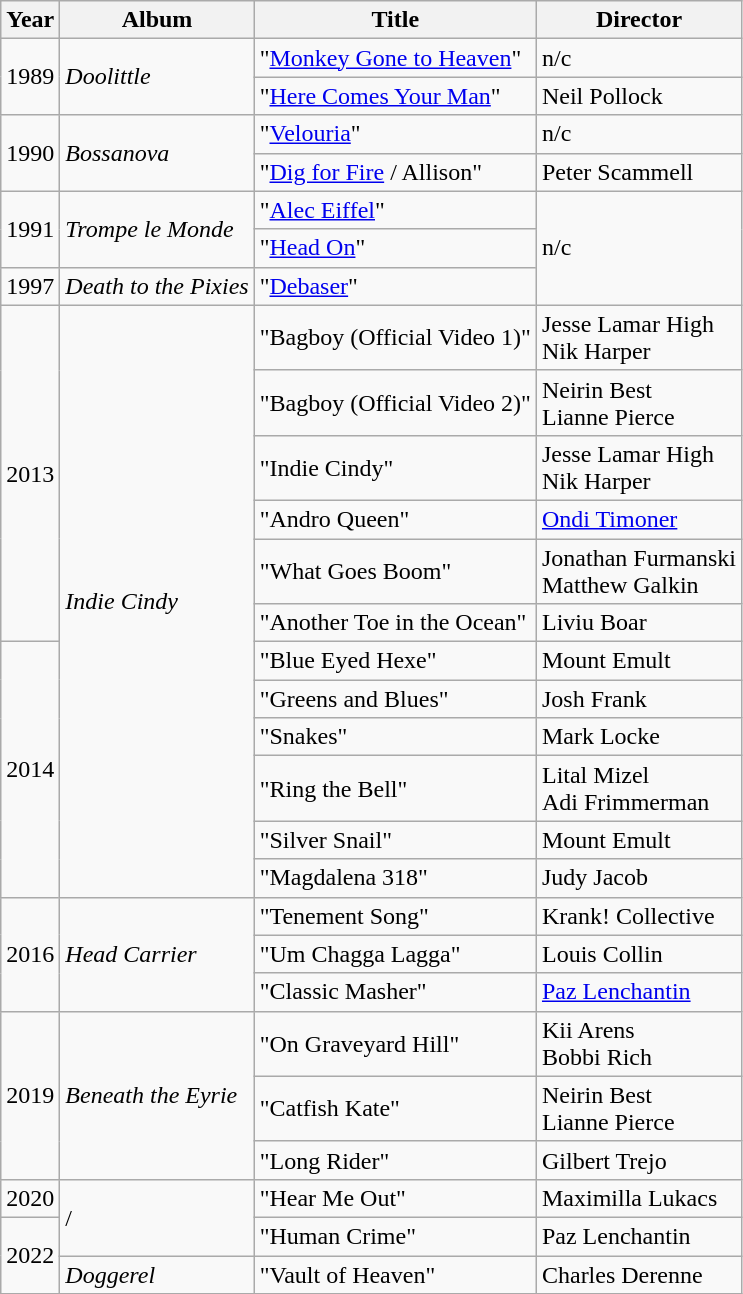<table class="wikitable">
<tr>
<th>Year</th>
<th>Album</th>
<th>Title</th>
<th>Director</th>
</tr>
<tr>
<td rowspan="2">1989</td>
<td rowspan="2"><em>Doolittle</em></td>
<td>"<a href='#'>Monkey Gone to Heaven</a>"</td>
<td>n/c</td>
</tr>
<tr>
<td>"<a href='#'>Here Comes Your Man</a>"</td>
<td>Neil Pollock</td>
</tr>
<tr>
<td rowspan="2">1990</td>
<td rowspan="2"><em>Bossanova</em></td>
<td>"<a href='#'>Velouria</a>"</td>
<td>n/c</td>
</tr>
<tr>
<td>"<a href='#'>Dig for Fire</a> / Allison"</td>
<td>Peter Scammell</td>
</tr>
<tr>
<td rowspan="2">1991</td>
<td rowspan="2"><em>Trompe le Monde</em></td>
<td>"<a href='#'>Alec Eiffel</a>"</td>
<td rowspan="3">n/c</td>
</tr>
<tr>
<td>"<a href='#'>Head On</a>"</td>
</tr>
<tr>
<td>1997</td>
<td><em>Death to the Pixies</em></td>
<td>"<a href='#'>Debaser</a>"</td>
</tr>
<tr>
<td rowspan="6">2013</td>
<td rowspan="12"><em>Indie Cindy</em></td>
<td>"Bagboy (Official Video 1)"</td>
<td>Jesse Lamar High<br>Nik Harper</td>
</tr>
<tr>
<td>"Bagboy (Official Video 2)"</td>
<td>Neirin Best<br>Lianne Pierce</td>
</tr>
<tr>
<td>"Indie Cindy"</td>
<td>Jesse Lamar High<br>Nik Harper</td>
</tr>
<tr>
<td>"Andro Queen"</td>
<td><a href='#'>Ondi Timoner</a></td>
</tr>
<tr>
<td>"What Goes Boom"</td>
<td>Jonathan Furmanski<br>Matthew Galkin</td>
</tr>
<tr>
<td>"Another Toe in the Ocean"</td>
<td>Liviu Boar</td>
</tr>
<tr>
<td rowspan="6">2014</td>
<td>"Blue Eyed Hexe" </td>
<td>Mount Emult</td>
</tr>
<tr>
<td>"Greens and Blues"</td>
<td>Josh Frank</td>
</tr>
<tr>
<td>"Snakes"</td>
<td>Mark Locke</td>
</tr>
<tr>
<td>"Ring the Bell"</td>
<td>Lital Mizel<br>Adi Frimmerman</td>
</tr>
<tr>
<td>"Silver Snail"</td>
<td>Mount Emult</td>
</tr>
<tr>
<td>"Magdalena 318"</td>
<td>Judy Jacob</td>
</tr>
<tr>
<td rowspan="3">2016</td>
<td rowspan="3"><em>Head Carrier</em></td>
<td>"Tenement Song"</td>
<td>Krank! Collective</td>
</tr>
<tr>
<td>"Um Chagga Lagga"</td>
<td>Louis Collin</td>
</tr>
<tr>
<td>"Classic Masher"</td>
<td><a href='#'>Paz Lenchantin</a></td>
</tr>
<tr>
<td rowspan="3">2019</td>
<td rowspan="3"><em>Beneath the Eyrie</em></td>
<td>"On Graveyard Hill"</td>
<td>Kii Arens<br>Bobbi Rich</td>
</tr>
<tr>
<td>"Catfish Kate"</td>
<td>Neirin Best<br>Lianne Pierce</td>
</tr>
<tr>
<td>"Long Rider"</td>
<td>Gilbert Trejo</td>
</tr>
<tr>
<td>2020</td>
<td rowspan="2">/</td>
<td>"Hear Me Out"</td>
<td>Maximilla Lukacs</td>
</tr>
<tr>
<td rowspan="2">2022</td>
<td>"Human Crime"</td>
<td>Paz Lenchantin</td>
</tr>
<tr>
<td><em>Doggerel</em></td>
<td>"Vault of Heaven"</td>
<td>Charles Derenne</td>
</tr>
</table>
